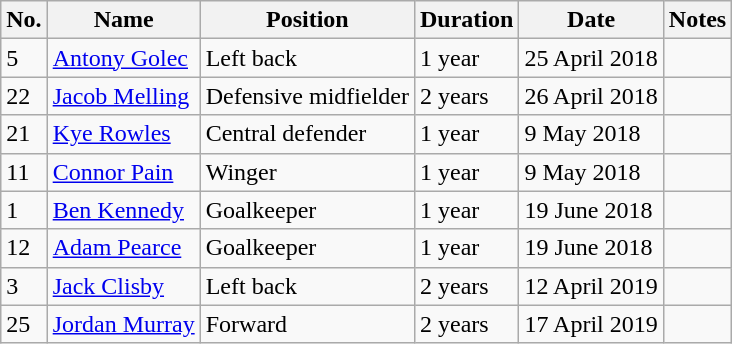<table class="wikitable">
<tr>
<th>No.</th>
<th>Name</th>
<th>Position</th>
<th>Duration</th>
<th>Date</th>
<th>Notes</th>
</tr>
<tr>
<td>5</td>
<td><a href='#'>Antony Golec</a></td>
<td>Left back</td>
<td>1 year</td>
<td>25 April 2018</td>
<td></td>
</tr>
<tr>
<td>22</td>
<td><a href='#'>Jacob Melling</a></td>
<td>Defensive midfielder</td>
<td>2 years</td>
<td>26 April 2018</td>
<td></td>
</tr>
<tr>
<td>21</td>
<td><a href='#'>Kye Rowles</a></td>
<td>Central defender</td>
<td>1 year</td>
<td>9 May 2018</td>
<td></td>
</tr>
<tr>
<td>11</td>
<td><a href='#'>Connor Pain</a></td>
<td>Winger</td>
<td>1 year</td>
<td>9 May 2018</td>
<td></td>
</tr>
<tr>
<td>1</td>
<td><a href='#'>Ben Kennedy</a></td>
<td>Goalkeeper</td>
<td>1 year</td>
<td>19 June 2018</td>
<td></td>
</tr>
<tr>
<td>12</td>
<td><a href='#'>Adam Pearce</a></td>
<td>Goalkeeper</td>
<td>1 year</td>
<td>19 June 2018</td>
<td></td>
</tr>
<tr>
<td>3</td>
<td><a href='#'>Jack Clisby</a></td>
<td>Left back</td>
<td>2 years</td>
<td>12 April 2019</td>
<td></td>
</tr>
<tr>
<td>25</td>
<td><a href='#'>Jordan Murray</a></td>
<td>Forward</td>
<td>2 years</td>
<td>17 April 2019</td>
<td></td>
</tr>
</table>
